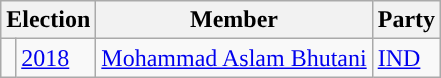<table class="wikitable">
<tr>
<th colspan="2">Election</th>
<th>Member</th>
<th>Party</th>
</tr>
<tr>
<td style="background-color: "></td>
<td><a href='#'>2018</a></td>
<td><a href='#'>Mohammad Aslam Bhutani</a></td>
<td><a href='#'>IND</a></td>
</tr>
</table>
